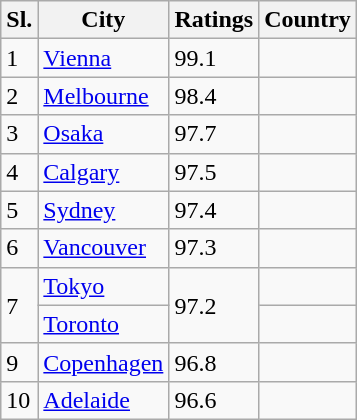<table class="wikitable">
<tr>
<th>Sl.</th>
<th>City</th>
<th>Ratings</th>
<th>Country</th>
</tr>
<tr>
<td>1</td>
<td><a href='#'>Vienna</a></td>
<td>99.1</td>
<td></td>
</tr>
<tr>
<td>2</td>
<td><a href='#'>Melbourne</a></td>
<td>98.4</td>
<td></td>
</tr>
<tr>
<td>3</td>
<td><a href='#'>Osaka</a></td>
<td>97.7</td>
<td></td>
</tr>
<tr>
<td>4</td>
<td><a href='#'>Calgary</a></td>
<td>97.5</td>
<td></td>
</tr>
<tr>
<td>5</td>
<td><a href='#'>Sydney</a></td>
<td>97.4</td>
<td></td>
</tr>
<tr>
<td>6</td>
<td><a href='#'>Vancouver</a></td>
<td>97.3</td>
<td></td>
</tr>
<tr>
<td rowspan=2>7</td>
<td><a href='#'>Tokyo</a></td>
<td rowspan=2>97.2</td>
<td></td>
</tr>
<tr>
<td><a href='#'>Toronto</a></td>
<td></td>
</tr>
<tr>
<td>9</td>
<td><a href='#'>Copenhagen</a></td>
<td>96.8</td>
<td></td>
</tr>
<tr>
<td>10</td>
<td><a href='#'>Adelaide</a></td>
<td>96.6</td>
<td></td>
</tr>
</table>
